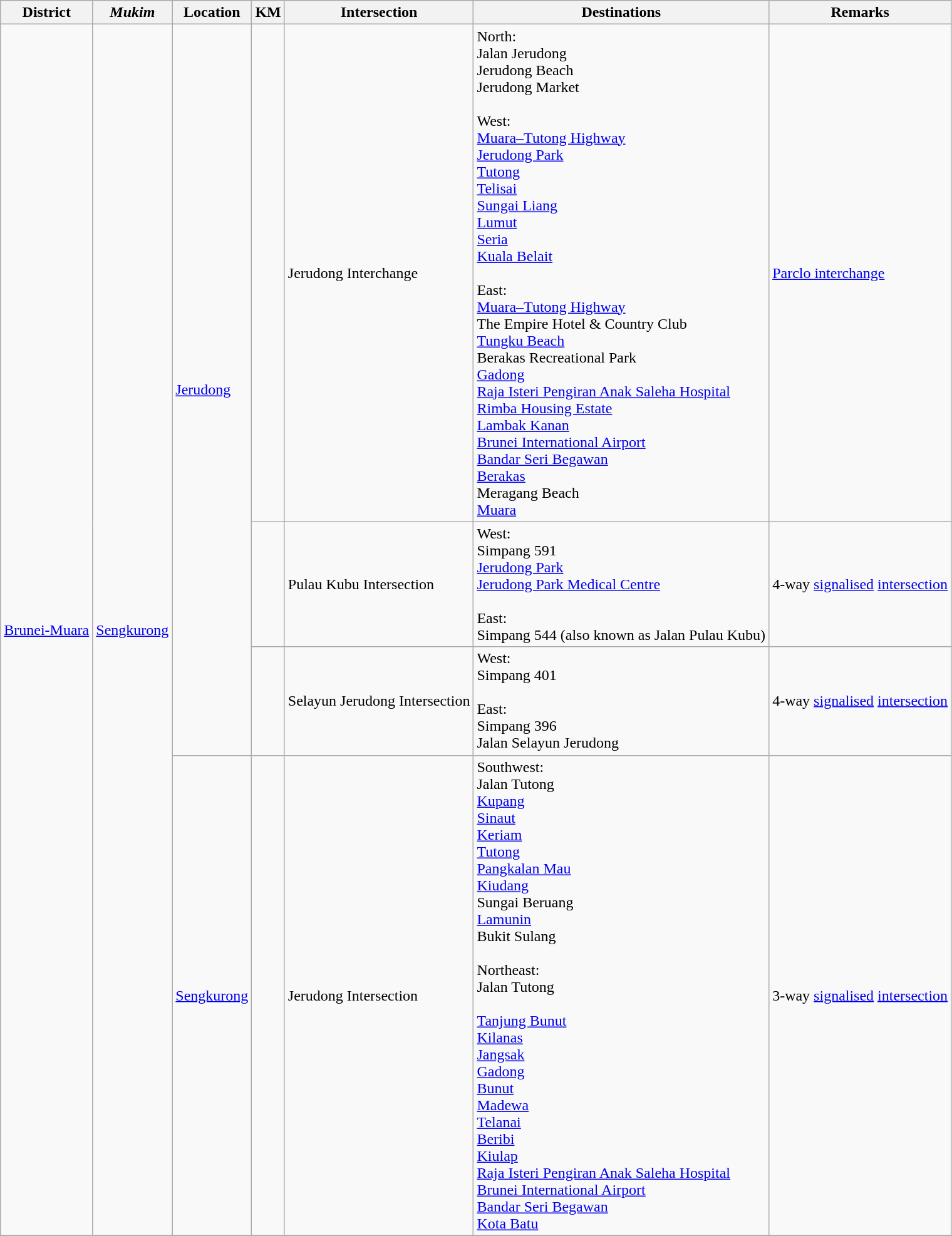<table class="wikitable">
<tr>
<th>District</th>
<th><em>Mukim</em></th>
<th>Location</th>
<th>KM</th>
<th>Intersection</th>
<th>Destinations</th>
<th>Remarks</th>
</tr>
<tr>
<td rowspan="4"><a href='#'>Brunei-Muara</a></td>
<td rowspan="4"><a href='#'>Sengkurong</a></td>
<td rowspan="3"><a href='#'>Jerudong</a></td>
<td></td>
<td>Jerudong Interchange</td>
<td>North:<br>Jalan Jerudong<br>Jerudong Beach<br>Jerudong Market<br><br>West:<br>  <a href='#'>Muara–Tutong Highway</a><br><a href='#'>Jerudong Park</a><br><a href='#'>Tutong</a><br><a href='#'>Telisai</a><br><a href='#'>Sungai Liang</a><br><a href='#'>Lumut</a><br><a href='#'>Seria</a><br><a href='#'>Kuala Belait</a><br><br>East:<br> <a href='#'>Muara–Tutong Highway</a><br>The Empire Hotel & Country Club<br><a href='#'>Tungku Beach</a><br>Berakas Recreational Park<br><a href='#'>Gadong</a><br><a href='#'>Raja Isteri Pengiran Anak Saleha Hospital</a> <br><a href='#'>Rimba Housing Estate</a><br><a href='#'>Lambak Kanan</a><br><a href='#'>Brunei International Airport</a> <br><a href='#'>Bandar Seri Begawan</a><br><a href='#'>Berakas</a><br>Meragang Beach<br><a href='#'>Muara</a></td>
<td><a href='#'>Parclo interchange</a></td>
</tr>
<tr>
<td></td>
<td>Pulau Kubu Intersection</td>
<td>West:<br>Simpang 591<br><a href='#'>Jerudong Park</a><br><a href='#'>Jerudong Park Medical Centre</a> <br><br>East:<br>Simpang 544 (also known as Jalan Pulau Kubu)</td>
<td>4-way <a href='#'>signalised</a> <a href='#'>intersection</a></td>
</tr>
<tr>
<td></td>
<td>Selayun Jerudong Intersection</td>
<td>West:<br>Simpang 401<br><br>East:<br>Simpang 396<br>Jalan Selayun Jerudong</td>
<td>4-way <a href='#'>signalised</a> <a href='#'>intersection</a></td>
</tr>
<tr>
<td><a href='#'>Sengkurong</a></td>
<td></td>
<td>Jerudong Intersection</td>
<td>Southwest:<br>Jalan Tutong<br><a href='#'>Kupang</a><br><a href='#'>Sinaut</a><br><a href='#'>Keriam</a><br><a href='#'>Tutong</a><br><a href='#'>Pangkalan Mau</a><br><a href='#'>Kiudang</a><br>Sungai Beruang<br><a href='#'>Lamunin</a><br>Bukit Sulang<br><br>Northeast:<br> Jalan Tutong<br><br><a href='#'>Tanjung Bunut</a><br><a href='#'>Kilanas</a><br><a href='#'>Jangsak</a><br><a href='#'>Gadong</a><br><a href='#'>Bunut</a><br><a href='#'>Madewa</a><br><a href='#'>Telanai</a><br><a href='#'>Beribi</a><br><a href='#'>Kiulap</a><br><a href='#'>Raja Isteri Pengiran Anak Saleha Hospital</a> <br><a href='#'>Brunei International Airport</a> <br><a href='#'>Bandar Seri Begawan</a><br><a href='#'>Kota Batu</a></td>
<td>3-way <a href='#'>signalised</a> <a href='#'>intersection</a></td>
</tr>
<tr>
</tr>
</table>
